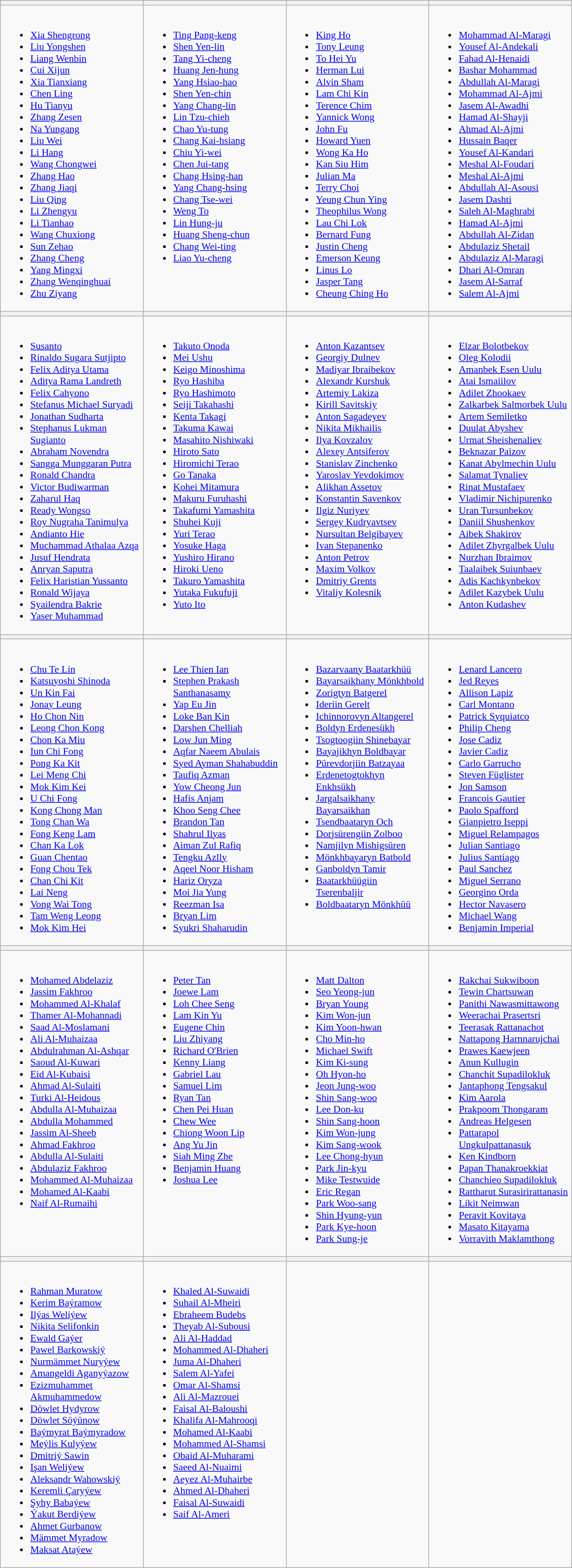<table class="wikitable" style="font-size:90%">
<tr>
<th width=200></th>
<th width=200></th>
<th width=200></th>
<th width=200></th>
</tr>
<tr>
<td valign=top><br><ul><li><a href='#'>Xia Shengrong</a></li><li><a href='#'>Liu Yongshen</a></li><li><a href='#'>Liang Wenbin</a></li><li><a href='#'>Cui Xijun</a></li><li><a href='#'>Xia Tianxiang</a></li><li><a href='#'>Chen Ling</a></li><li><a href='#'>Hu Tianyu</a></li><li><a href='#'>Zhang Zesen</a></li><li><a href='#'>Na Yungang</a></li><li><a href='#'>Liu Wei</a></li><li><a href='#'>Li Hang</a></li><li><a href='#'>Wang Chongwei</a></li><li><a href='#'>Zhang Hao</a></li><li><a href='#'>Zhang Jiaqi</a></li><li><a href='#'>Liu Qing</a></li><li><a href='#'>Li Zhengyu</a></li><li><a href='#'>Li Tianhao</a></li><li><a href='#'>Wang Chuxiong</a></li><li><a href='#'>Sun Zehao</a></li><li><a href='#'>Zhang Cheng</a></li><li><a href='#'>Yang Mingxi</a></li><li><a href='#'>Zhang Wenqinghuai</a></li><li><a href='#'>Zhu Ziyang</a></li></ul></td>
<td valign=top><br><ul><li><a href='#'>Ting Pang-keng</a></li><li><a href='#'>Shen Yen-lin</a></li><li><a href='#'>Tang Yi-cheng</a></li><li><a href='#'>Huang Jen-hung</a></li><li><a href='#'>Yang Hsiao-hao</a></li><li><a href='#'>Shen Yen-chin</a></li><li><a href='#'>Yang Chang-lin</a></li><li><a href='#'>Lin Tzu-chieh</a></li><li><a href='#'>Chao Yu-tung</a></li><li><a href='#'>Chang Kai-hsiang</a></li><li><a href='#'>Chiu Yi-wei</a></li><li><a href='#'>Chen Jui-tang</a></li><li><a href='#'>Chang Hsing-han</a></li><li><a href='#'>Yang Chang-hsing</a></li><li><a href='#'>Chang Tse-wei</a></li><li><a href='#'>Weng To</a></li><li><a href='#'>Lin Hung-ju</a></li><li><a href='#'>Huang Sheng-chun</a></li><li><a href='#'>Chang Wei-ting</a></li><li><a href='#'>Liao Yu-cheng</a></li></ul></td>
<td valign=top><br><ul><li><a href='#'>King Ho</a></li><li><a href='#'>Tony Leung</a></li><li><a href='#'>To Hei Yu</a></li><li><a href='#'>Herman Lui</a></li><li><a href='#'>Alvin Sham</a></li><li><a href='#'>Lam Chi Kin</a></li><li><a href='#'>Terence Chim</a></li><li><a href='#'>Yannick Wong</a></li><li><a href='#'>John Fu</a></li><li><a href='#'>Howard Yuen</a></li><li><a href='#'>Wong Ka Ho</a></li><li><a href='#'>Kan Siu Him</a></li><li><a href='#'>Julian Ma</a></li><li><a href='#'>Terry Choi</a></li><li><a href='#'>Yeung Chun Ying</a></li><li><a href='#'>Theophilus Wong</a></li><li><a href='#'>Lau Chi Lok</a></li><li><a href='#'>Bernard Fung</a></li><li><a href='#'>Justin Cheng</a></li><li><a href='#'>Emerson Keung</a></li><li><a href='#'>Linus Lo</a></li><li><a href='#'>Jasper Tang</a></li><li><a href='#'>Cheung Ching Ho</a></li></ul></td>
<td valign=top><br><ul><li><a href='#'>Mohammad Al-Maragi</a></li><li><a href='#'>Yousef Al-Andekali</a></li><li><a href='#'>Fahad Al-Henaidi</a></li><li><a href='#'>Bashar Mohammad</a></li><li><a href='#'>Abdullah Al-Maragi</a></li><li><a href='#'>Mohammad Al-Ajmi</a></li><li><a href='#'>Jasem Al-Awadhi</a></li><li><a href='#'>Hamad Al-Shayji</a></li><li><a href='#'>Ahmad Al-Ajmi</a></li><li><a href='#'>Hussain Baqer</a></li><li><a href='#'>Yousef Al-Kandari</a></li><li><a href='#'>Meshal Al-Foudari</a></li><li><a href='#'>Meshal Al-Ajmi</a></li><li><a href='#'>Abdullah Al-Asousi</a></li><li><a href='#'>Jasem Dashti</a></li><li><a href='#'>Saleh Al-Maghrabi</a></li><li><a href='#'>Hamad Al-Ajmi</a></li><li><a href='#'>Abdullah Al-Zidan</a></li><li><a href='#'>Abdulaziz Shetail</a></li><li><a href='#'>Abdulaziz Al-Maragi</a></li><li><a href='#'>Dhari Al-Omran</a></li><li><a href='#'>Jasem Al-Sarraf</a></li><li><a href='#'>Salem Al-Ajmi</a></li></ul></td>
</tr>
<tr>
<th></th>
<th></th>
<th></th>
<th></th>
</tr>
<tr>
<td valign=top><br><ul><li><a href='#'>Susanto</a></li><li><a href='#'>Rinaldo Sugara Sutjipto</a></li><li><a href='#'>Felix Aditya Utama</a></li><li><a href='#'>Aditya Rama Landreth</a></li><li><a href='#'>Felix Cahyono</a></li><li><a href='#'>Stefanus Michael Suryadi</a></li><li><a href='#'>Jonathan Sudharta</a></li><li><a href='#'>Stephanus Lukman Sugianto</a></li><li><a href='#'>Abraham Novendra</a></li><li><a href='#'>Sangga Munggaran Putra</a></li><li><a href='#'>Ronald Chandra</a></li><li><a href='#'>Victor Budiwarman</a></li><li><a href='#'>Zaharul Haq</a></li><li><a href='#'>Ready Wongso</a></li><li><a href='#'>Roy Nugraha Tanimulya</a></li><li><a href='#'>Andianto Hie</a></li><li><a href='#'>Muchammad Athalaa Azqa</a></li><li><a href='#'>Jusuf Hendrata</a></li><li><a href='#'>Anryan Saputra</a></li><li><a href='#'>Felix Haristian Yussanto</a></li><li><a href='#'>Ronald Wijaya</a></li><li><a href='#'>Syailendra Bakrie</a></li><li><a href='#'>Yaser Muhammad</a></li></ul></td>
<td valign=top><br><ul><li><a href='#'>Takuto Onoda</a></li><li><a href='#'>Mei Ushu</a></li><li><a href='#'>Keigo Minoshima</a></li><li><a href='#'>Ryo Hashiba</a></li><li><a href='#'>Ryo Hashimoto</a></li><li><a href='#'>Seiji Takahashi</a></li><li><a href='#'>Kenta Takagi</a></li><li><a href='#'>Takuma Kawai</a></li><li><a href='#'>Masahito Nishiwaki</a></li><li><a href='#'>Hiroto Sato</a></li><li><a href='#'>Hiromichi Terao</a></li><li><a href='#'>Go Tanaka</a></li><li><a href='#'>Kohei Mitamura</a></li><li><a href='#'>Makuru Furuhashi</a></li><li><a href='#'>Takafumi Yamashita</a></li><li><a href='#'>Shuhei Kuji</a></li><li><a href='#'>Yuri Terao</a></li><li><a href='#'>Yosuke Haga</a></li><li><a href='#'>Yushiro Hirano</a></li><li><a href='#'>Hiroki Ueno</a></li><li><a href='#'>Takuro Yamashita</a></li><li><a href='#'>Yutaka Fukufuji</a></li><li><a href='#'>Yuto Ito</a></li></ul></td>
<td valign=top><br><ul><li><a href='#'>Anton Kazantsev</a></li><li><a href='#'>Georgiy Dulnev</a></li><li><a href='#'>Madiyar Ibraibekov</a></li><li><a href='#'>Alexandr Kurshuk</a></li><li><a href='#'>Artemiy Lakiza</a></li><li><a href='#'>Kirill Savitskiy</a></li><li><a href='#'>Anton Sagadeyev</a></li><li><a href='#'>Nikita Mikhailis</a></li><li><a href='#'>Ilya Kovzalov</a></li><li><a href='#'>Alexey Antsiferov</a></li><li><a href='#'>Stanislav Zinchenko</a></li><li><a href='#'>Yaroslav Yevdokimov</a></li><li><a href='#'>Alikhan Assetov</a></li><li><a href='#'>Konstantin Savenkov</a></li><li><a href='#'>Ilgiz Nuriyev</a></li><li><a href='#'>Sergey Kudryavtsev</a></li><li><a href='#'>Nursultan Belgibayev</a></li><li><a href='#'>Ivan Stepanenko</a></li><li><a href='#'>Anton Petrov</a></li><li><a href='#'>Maxim Volkov</a></li><li><a href='#'>Dmitriy Grents</a></li><li><a href='#'>Vitaliy Kolesnik</a></li></ul></td>
<td valign=top><br><ul><li><a href='#'>Elzar Bolotbekov</a></li><li><a href='#'>Oleg Kolodii</a></li><li><a href='#'>Amanbek Esen Uulu</a></li><li><a href='#'>Atai Ismaiilov</a></li><li><a href='#'>Adilet Zhookaev</a></li><li><a href='#'>Zalkarbek Salmorbek Uulu</a></li><li><a href='#'>Artem Semiletko</a></li><li><a href='#'>Duulat Abyshev</a></li><li><a href='#'>Urmat Sheishenaliev</a></li><li><a href='#'>Beknazar Paizov</a></li><li><a href='#'>Kanat Abylmechin Uulu</a></li><li><a href='#'>Salamat Tynaliev</a></li><li><a href='#'>Rinat Mustafaev</a></li><li><a href='#'>Vladimir Nichipurenko</a></li><li><a href='#'>Uran Tursunbekov</a></li><li><a href='#'>Daniil Shushenkov</a></li><li><a href='#'>Aibek Shakirov</a></li><li><a href='#'>Adilet Zhyrgalbek Uulu</a></li><li><a href='#'>Nurzhan Ibraimov</a></li><li><a href='#'>Taalaibek Suiunbaev</a></li><li><a href='#'>Adis Kachkynbekov</a></li><li><a href='#'>Adilet Kazybek Uulu</a></li><li><a href='#'>Anton Kudashev</a></li></ul></td>
</tr>
<tr>
<th></th>
<th></th>
<th></th>
<th></th>
</tr>
<tr>
<td valign=top><br><ul><li><a href='#'>Chu Te Lin</a></li><li><a href='#'>Katsuyoshi Shinoda</a></li><li><a href='#'>Un Kin Fai</a></li><li><a href='#'>Jonay Leung</a></li><li><a href='#'>Ho Chon Nin</a></li><li><a href='#'>Leong Chon Kong</a></li><li><a href='#'>Chon Ka Miu</a></li><li><a href='#'>Iun Chi Fong</a></li><li><a href='#'>Pong Ka Kit</a></li><li><a href='#'>Lei Meng Chi</a></li><li><a href='#'>Mok Kim Kei</a></li><li><a href='#'>U Chi Fong</a></li><li><a href='#'>Kong Chong Man</a></li><li><a href='#'>Tong Chan Wa</a></li><li><a href='#'>Fong Keng Lam</a></li><li><a href='#'>Chan Ka Lok</a></li><li><a href='#'>Guan Chentao</a></li><li><a href='#'>Fong Chou Tek</a></li><li><a href='#'>Chan Chi Kit</a></li><li><a href='#'>Lai Neng</a></li><li><a href='#'>Vong Wai Tong</a></li><li><a href='#'>Tam Weng Leong</a></li><li><a href='#'>Mok Kim Hei</a></li></ul></td>
<td valign=top><br><ul><li><a href='#'>Lee Thien Ian</a></li><li><a href='#'>Stephen Prakash Santhanasamy</a></li><li><a href='#'>Yap Eu Jin</a></li><li><a href='#'>Loke Ban Kin</a></li><li><a href='#'>Darshen Chelliah</a></li><li><a href='#'>Low Jun Ming</a></li><li><a href='#'>Aqfar Naeem Abulais</a></li><li><a href='#'>Syed Ayman Shahabuddin</a></li><li><a href='#'>Taufiq Azman</a></li><li><a href='#'>Yow Cheong Jun</a></li><li><a href='#'>Hafis Anjam</a></li><li><a href='#'>Khoo Seng Chee</a></li><li><a href='#'>Brandon Tan</a></li><li><a href='#'>Shahrul Ilyas</a></li><li><a href='#'>Aiman Zul Rafiq</a></li><li><a href='#'>Tengku Azlly</a></li><li><a href='#'>Aqeel Noor Hisham</a></li><li><a href='#'>Hariz Oryza</a></li><li><a href='#'>Moi Jia Yung</a></li><li><a href='#'>Reezman Isa</a></li><li><a href='#'>Bryan Lim</a></li><li><a href='#'>Syukri Shaharudin</a></li></ul></td>
<td valign=top><br><ul><li><a href='#'>Bazarvaany Baatarkhüü</a></li><li><a href='#'>Bayarsaikhany Mönkhbold</a></li><li><a href='#'>Zorigtyn Batgerel</a></li><li><a href='#'>Ideriin Gerelt</a></li><li><a href='#'>Ichinnorovyn Altangerel</a></li><li><a href='#'>Boldyn Erdenesükh</a></li><li><a href='#'>Tsogtoogiin Shinebayar</a></li><li><a href='#'>Bayajikhyn Boldbayar</a></li><li><a href='#'>Pürevdorjiin Batzayaa</a></li><li><a href='#'>Erdenetogtokhyn Enkhsükh</a></li><li><a href='#'>Jargalsaikhany Bayarsaikhan</a></li><li><a href='#'>Tsendbaataryn Och</a></li><li><a href='#'>Dorjsürengiin Zolboo</a></li><li><a href='#'>Namjilyn Mishigsüren</a></li><li><a href='#'>Mönkhbayaryn Batbold</a></li><li><a href='#'>Ganboldyn Tamir</a></li><li><a href='#'>Baatarkhüügiin Tserenbaljir</a></li><li><a href='#'>Boldbaataryn Mönkhüü</a></li></ul></td>
<td valign=top><br><ul><li><a href='#'>Lenard Lancero</a></li><li><a href='#'>Jed Reyes</a></li><li><a href='#'>Allison Lapiz</a></li><li><a href='#'>Carl Montano</a></li><li><a href='#'>Patrick Syquiatco</a></li><li><a href='#'>Philip Cheng</a></li><li><a href='#'>Jose Cadiz</a></li><li><a href='#'>Javier Cadiz</a></li><li><a href='#'>Carlo Garrucho</a></li><li><a href='#'>Steven Füglister</a></li><li><a href='#'>Jon Samson</a></li><li><a href='#'>Francois Gautier</a></li><li><a href='#'>Paolo Spafford</a></li><li><a href='#'>Gianpietro Iseppi</a></li><li><a href='#'>Miguel Relampagos</a></li><li><a href='#'>Julian Santiago</a></li><li><a href='#'>Julius Santiago</a></li><li><a href='#'>Paul Sanchez</a></li><li><a href='#'>Miguel Serrano</a></li><li><a href='#'>Georgino Orda</a></li><li><a href='#'>Hector Navasero</a></li><li><a href='#'>Michael Wang</a></li><li><a href='#'>Benjamin Imperial</a></li></ul></td>
</tr>
<tr>
<th></th>
<th></th>
<th></th>
<th></th>
</tr>
<tr>
<td valign=top><br><ul><li><a href='#'>Mohamed Abdelaziz</a></li><li><a href='#'>Jassim Fakhroo</a></li><li><a href='#'>Mohammed Al-Khalaf</a></li><li><a href='#'>Thamer Al-Mohannadi</a></li><li><a href='#'>Saad Al-Moslamani</a></li><li><a href='#'>Ali Al-Muhaizaa</a></li><li><a href='#'>Abdulrahman Al-Ashqar</a></li><li><a href='#'>Saoud Al-Kuwari</a></li><li><a href='#'>Eid Al-Kubaisi</a></li><li><a href='#'>Ahmad Al-Sulaiti</a></li><li><a href='#'>Turki Al-Heidous</a></li><li><a href='#'>Abdulla Al-Muhaizaa</a></li><li><a href='#'>Abdulla Mohammed</a></li><li><a href='#'>Jassim Al-Sheeb</a></li><li><a href='#'>Ahmad Fakhroo</a></li><li><a href='#'>Abdulla Al-Sulaiti</a></li><li><a href='#'>Abdulaziz Fakhroo</a></li><li><a href='#'>Mohammed Al-Muhaizaa</a></li><li><a href='#'>Mohamed Al-Kaabi</a></li><li><a href='#'>Naif Al-Rumaihi</a></li></ul></td>
<td valign=top><br><ul><li><a href='#'>Peter Tan</a></li><li><a href='#'>Joewe Lam</a></li><li><a href='#'>Loh Chee Seng</a></li><li><a href='#'>Lam Kin Yu</a></li><li><a href='#'>Eugene Chin</a></li><li><a href='#'>Liu Zhiyang</a></li><li><a href='#'>Richard O'Brien</a></li><li><a href='#'>Kenny Liang</a></li><li><a href='#'>Gabriel Lau</a></li><li><a href='#'>Samuel Lim</a></li><li><a href='#'>Ryan Tan</a></li><li><a href='#'>Chen Pei Huan</a></li><li><a href='#'>Chew Wee</a></li><li><a href='#'>Chiong Woon Lip</a></li><li><a href='#'>Ang Yu Jin</a></li><li><a href='#'>Siah Ming Zhe</a></li><li><a href='#'>Benjamin Huang</a></li><li><a href='#'>Joshua Lee</a></li></ul></td>
<td valign=top><br><ul><li><a href='#'>Matt Dalton</a></li><li><a href='#'>Seo Yeong-jun</a></li><li><a href='#'>Bryan Young</a></li><li><a href='#'>Kim Won-jun</a></li><li><a href='#'>Kim Yoon-hwan</a></li><li><a href='#'>Cho Min-ho</a></li><li><a href='#'>Michael Swift</a></li><li><a href='#'>Kim Ki-sung</a></li><li><a href='#'>Oh Hyon-ho</a></li><li><a href='#'>Jeon Jung-woo</a></li><li><a href='#'>Shin Sang-woo</a></li><li><a href='#'>Lee Don-ku</a></li><li><a href='#'>Shin Sang-hoon</a></li><li><a href='#'>Kim Won-jung</a></li><li><a href='#'>Kim Sang-wook</a></li><li><a href='#'>Lee Chong-hyun</a></li><li><a href='#'>Park Jin-kyu</a></li><li><a href='#'>Mike Testwuide</a></li><li><a href='#'>Eric Regan</a></li><li><a href='#'>Park Woo-sang</a></li><li><a href='#'>Shin Hyung-yun</a></li><li><a href='#'>Park Kye-hoon</a></li><li><a href='#'>Park Sung-je</a></li></ul></td>
<td valign=top><br><ul><li><a href='#'>Rakchai Sukwiboon</a></li><li><a href='#'>Tewin Chartsuwan</a></li><li><a href='#'>Panithi Nawasmittawong</a></li><li><a href='#'>Weerachai Prasertsri</a></li><li><a href='#'>Teerasak Rattanachot</a></li><li><a href='#'>Nattapong Harnnarujchai</a></li><li><a href='#'>Prawes Kaewjeen</a></li><li><a href='#'>Anun Kullugin</a></li><li><a href='#'>Chanchit Supadilokluk</a></li><li><a href='#'>Jantaphong Tengsakul</a></li><li><a href='#'>Kim Aarola</a></li><li><a href='#'>Prakpoom Thongaram</a></li><li><a href='#'>Andreas Helgesen</a></li><li><a href='#'>Pattarapol Ungkulpattanasuk</a></li><li><a href='#'>Ken Kindborn</a></li><li><a href='#'>Papan Thanakroekkiat</a></li><li><a href='#'>Chanchieo Supadilokluk</a></li><li><a href='#'>Rattharut Surasirirattanasin</a></li><li><a href='#'>Likit Neimwan</a></li><li><a href='#'>Peravit Kovitaya</a></li><li><a href='#'>Masato Kitayama</a></li><li><a href='#'>Vorravith Maklamthong</a></li></ul></td>
</tr>
<tr>
<th></th>
<th></th>
<th></th>
<th></th>
</tr>
<tr>
<td valign=top><br><ul><li><a href='#'>Rahman Muratow</a></li><li><a href='#'>Kerim Baýramow</a></li><li><a href='#'>Ilýas Weliýew</a></li><li><a href='#'>Nikita Selifonkin</a></li><li><a href='#'>Ewald Gaýer</a></li><li><a href='#'>Pawel Barkowskiý</a></li><li><a href='#'>Nurmämmet Nuryýew</a></li><li><a href='#'>Amangeldi Aganyýazow</a></li><li><a href='#'>Ezizmuhammet Akmuhammedow</a></li><li><a href='#'>Döwlet Hydyrow</a></li><li><a href='#'>Döwlet Söýünow</a></li><li><a href='#'>Baýmyrat Baýmyradow</a></li><li><a href='#'>Meýlis Kulyýew</a></li><li><a href='#'>Dmitriý Sawin</a></li><li><a href='#'>Işan Weliýew</a></li><li><a href='#'>Aleksandr Wahowskiý</a></li><li><a href='#'>Keremli Çaryýew</a></li><li><a href='#'>Şyhy Babaýew</a></li><li><a href='#'>Ýakut Berdiýew</a></li><li><a href='#'>Ahmet Gurbanow</a></li><li><a href='#'>Mämmet Myradow</a></li><li><a href='#'>Maksat Ataýew</a></li></ul></td>
<td valign=top><br><ul><li><a href='#'>Khaled Al-Suwaidi</a></li><li><a href='#'>Suhail Al-Mheiri</a></li><li><a href='#'>Ebraheem Budebs</a></li><li><a href='#'>Theyab Al-Subousi</a></li><li><a href='#'>Ali Al-Haddad</a></li><li><a href='#'>Mohammed Al-Dhaheri</a></li><li><a href='#'>Juma Al-Dhaheri</a></li><li><a href='#'>Salem Al-Yafei</a></li><li><a href='#'>Omar Al-Shamsi</a></li><li><a href='#'>Ali Al-Mazrouei</a></li><li><a href='#'>Faisal Al-Baloushi</a></li><li><a href='#'>Khalifa Al-Mahrooqi</a></li><li><a href='#'>Mohamed Al-Kaabi</a></li><li><a href='#'>Mohammed Al-Shamsi</a></li><li><a href='#'>Obaid Al-Muharami</a></li><li><a href='#'>Saeed Al-Nuaimi</a></li><li><a href='#'>Aeyez Al-Muhairbe</a></li><li><a href='#'>Ahmed Al-Dhaheri</a></li><li><a href='#'>Faisal Al-Suwaidi</a></li><li><a href='#'>Saif Al-Ameri</a></li></ul></td>
<td valign=top></td>
<td valign=top></td>
</tr>
</table>
